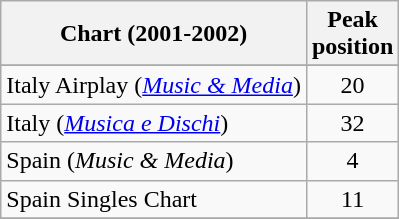<table class="wikitable">
<tr>
<th>Chart (2001-2002)</th>
<th>Peak<br>position</th>
</tr>
<tr>
</tr>
<tr>
<td>Italy Airplay (<em><a href='#'>Music & Media</a></em>)</td>
<td style="text-align:center;">20</td>
</tr>
<tr>
<td>Italy (<em><a href='#'>Musica e Dischi</a></em>)</td>
<td align="center">32</td>
</tr>
<tr>
<td>Spain (<em>Music & Media</em>)</td>
<td style="text-align:center;">4</td>
</tr>
<tr>
<td align="left">Spain Singles Chart</td>
<td align="center">11</td>
</tr>
<tr>
</tr>
</table>
